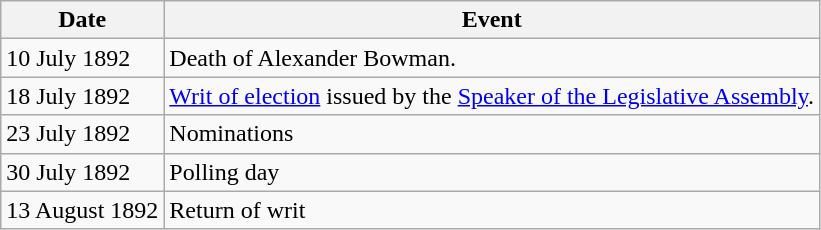<table class="wikitable">
<tr>
<th>Date</th>
<th>Event</th>
</tr>
<tr>
<td>10 July 1892</td>
<td>Death of Alexander Bowman.</td>
</tr>
<tr>
<td>18 July 1892</td>
<td><a href='#'>Writ of election</a> issued by the <a href='#'>Speaker of the Legislative Assembly</a>.</td>
</tr>
<tr>
<td>23 July 1892</td>
<td>Nominations</td>
</tr>
<tr>
<td>30 July 1892</td>
<td>Polling day</td>
</tr>
<tr>
<td>13 August 1892</td>
<td>Return of writ</td>
</tr>
</table>
